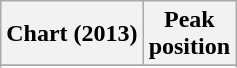<table class="wikitable sortable plainrowheaders" style="text-align:center">
<tr>
<th scope="col">Chart (2013)</th>
<th scope="col">Peak<br>position</th>
</tr>
<tr>
</tr>
<tr>
</tr>
</table>
